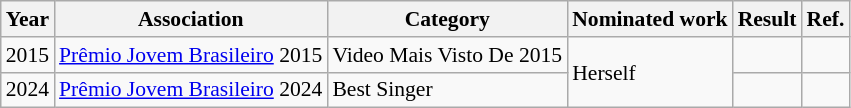<table class="wikitable" style="font-size:90%">
<tr>
<th>Year</th>
<th>Association</th>
<th>Category</th>
<th>Nominated work</th>
<th>Result</th>
<th>Ref.</th>
</tr>
<tr>
<td>2015</td>
<td><a href='#'>Prêmio Jovem Brasileiro</a> 2015</td>
<td>Video Mais Visto De 2015</td>
<td rowspan="2">Herself</td>
<td></td>
<td></td>
</tr>
<tr>
<td rowspan="2">2024</td>
<td><a href='#'>Prêmio Jovem Brasileiro</a> 2024</td>
<td>Best Singer</td>
<td></td>
<td></td>
</tr>
</table>
